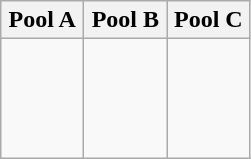<table class="wikitable">
<tr>
<th width=32%>Pool A</th>
<th width=32%>Pool B</th>
<th width=32%>Pool C</th>
</tr>
<tr>
<td><br><br>
<br>
<br>
</td>
<td><br><br>
<br>
<br>
</td>
<td><br><br>
<br>
</td>
</tr>
</table>
